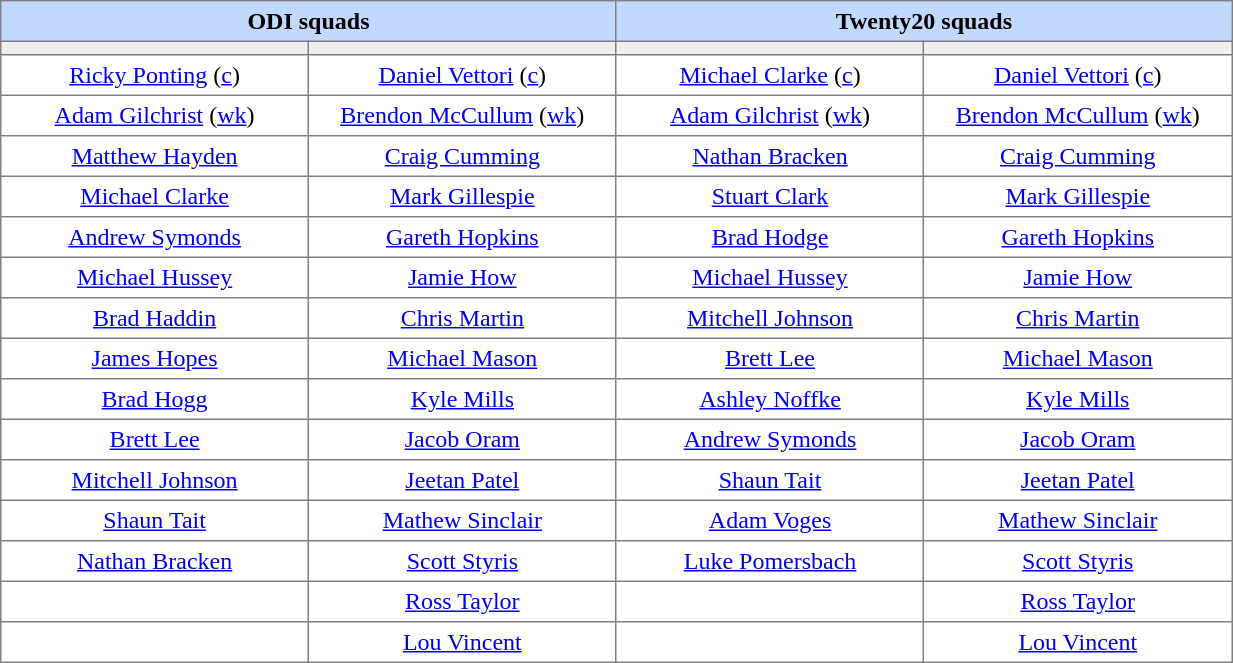<table border="1" cellpadding="4" cellspacing="0" style="text-align:center; font-size:100%; border-collapse:collapse;" width=65%>
<tr style="background:#C1D8FF;">
<th colspan=2>ODI squads</th>
<th colspan=2>Twenty20 squads</th>
</tr>
<tr bgcolor="#efefef">
<th width=15%></th>
<th width=15%></th>
<th width=15%></th>
<th width=15%></th>
</tr>
<tr>
<td><a href='#'>Ricky Ponting</a> (<a href='#'>c</a>)</td>
<td><a href='#'>Daniel Vettori</a> (<a href='#'>c</a>)</td>
<td><a href='#'>Michael Clarke</a> (<a href='#'>c</a>)</td>
<td><a href='#'>Daniel Vettori</a> (<a href='#'>c</a>)</td>
</tr>
<tr>
<td><a href='#'>Adam Gilchrist</a> (<a href='#'>wk</a>)</td>
<td><a href='#'>Brendon McCullum</a> (<a href='#'>wk</a>)</td>
<td><a href='#'>Adam Gilchrist</a> (<a href='#'>wk</a>)</td>
<td><a href='#'>Brendon McCullum</a> (<a href='#'>wk</a>)</td>
</tr>
<tr>
<td><a href='#'>Matthew Hayden</a></td>
<td><a href='#'>Craig Cumming</a></td>
<td><a href='#'>Nathan Bracken</a></td>
<td><a href='#'>Craig Cumming</a></td>
</tr>
<tr>
<td><a href='#'>Michael Clarke</a></td>
<td><a href='#'>Mark Gillespie</a></td>
<td><a href='#'>Stuart Clark</a></td>
<td><a href='#'>Mark Gillespie</a></td>
</tr>
<tr>
<td><a href='#'>Andrew Symonds</a></td>
<td><a href='#'>Gareth Hopkins</a></td>
<td><a href='#'>Brad Hodge</a></td>
<td><a href='#'>Gareth Hopkins</a></td>
</tr>
<tr>
<td><a href='#'>Michael Hussey</a></td>
<td><a href='#'>Jamie How</a></td>
<td><a href='#'>Michael Hussey</a></td>
<td><a href='#'>Jamie How</a></td>
</tr>
<tr>
<td><a href='#'>Brad Haddin</a></td>
<td><a href='#'>Chris Martin</a></td>
<td><a href='#'>Mitchell Johnson</a></td>
<td><a href='#'>Chris Martin</a></td>
</tr>
<tr>
<td><a href='#'>James Hopes</a></td>
<td><a href='#'>Michael Mason</a></td>
<td><a href='#'>Brett Lee</a></td>
<td><a href='#'>Michael Mason</a></td>
</tr>
<tr>
<td><a href='#'>Brad Hogg</a></td>
<td><a href='#'>Kyle Mills</a></td>
<td><a href='#'>Ashley Noffke</a></td>
<td><a href='#'>Kyle Mills</a></td>
</tr>
<tr>
<td><a href='#'>Brett Lee</a></td>
<td><a href='#'>Jacob Oram</a></td>
<td><a href='#'>Andrew Symonds</a></td>
<td><a href='#'>Jacob Oram</a></td>
</tr>
<tr>
<td><a href='#'>Mitchell Johnson</a></td>
<td><a href='#'>Jeetan Patel</a></td>
<td><a href='#'>Shaun Tait</a></td>
<td><a href='#'>Jeetan Patel</a></td>
</tr>
<tr>
<td><a href='#'>Shaun Tait</a></td>
<td><a href='#'>Mathew Sinclair</a></td>
<td><a href='#'>Adam Voges</a></td>
<td><a href='#'>Mathew Sinclair</a></td>
</tr>
<tr>
<td><a href='#'>Nathan Bracken</a></td>
<td><a href='#'>Scott Styris</a></td>
<td><a href='#'>Luke Pomersbach</a></td>
<td><a href='#'>Scott Styris</a></td>
</tr>
<tr>
<td></td>
<td><a href='#'>Ross Taylor</a></td>
<td></td>
<td><a href='#'>Ross Taylor</a></td>
</tr>
<tr>
<td></td>
<td><a href='#'>Lou Vincent</a></td>
<td></td>
<td><a href='#'>Lou Vincent</a></td>
</tr>
</table>
